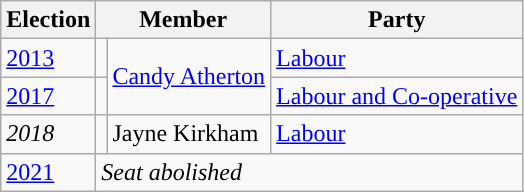<table class="wikitable">
<tr>
<th>Election</th>
<th colspan="2">Member</th>
<th>Party</th>
</tr>
<tr>
<td><a href='#'>2013</a></td>
<td rowspan="1" style="background-color: "></td>
<td rowspan="2"><a href='#'>Candy Atherton</a></td>
<td rowspan="1"><a href='#'>Labour</a></td>
</tr>
<tr>
<td><a href='#'>2017</a></td>
<td rowspan="1" style="background-color: "></td>
<td rowspan="1"><a href='#'>Labour and Co-operative</a></td>
</tr>
<tr>
<td><em>2018</em></td>
<td rowspan="1" style="background-color: "></td>
<td rowspan="1">Jayne Kirkham</td>
<td rowspan="1"><a href='#'>Labour</a></td>
</tr>
<tr>
<td><a href='#'>2021</a></td>
<td colspan="3"><em>Seat abolished</em></td>
</tr>
</table>
